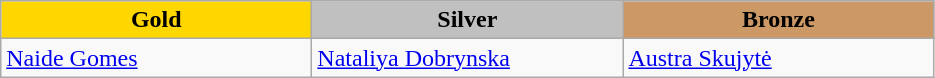<table class="wikitable" style="text-align:left">
<tr align="center">
<td width=200 bgcolor=gold><strong>Gold</strong></td>
<td width=200 bgcolor=silver><strong>Silver</strong></td>
<td width=200 bgcolor=CC9966><strong>Bronze</strong></td>
</tr>
<tr>
<td><a href='#'>Naide Gomes</a><br><em></em></td>
<td><a href='#'>Nataliya Dobrynska</a><br><em></em></td>
<td><a href='#'>Austra Skujytė</a><br><em></em></td>
</tr>
</table>
